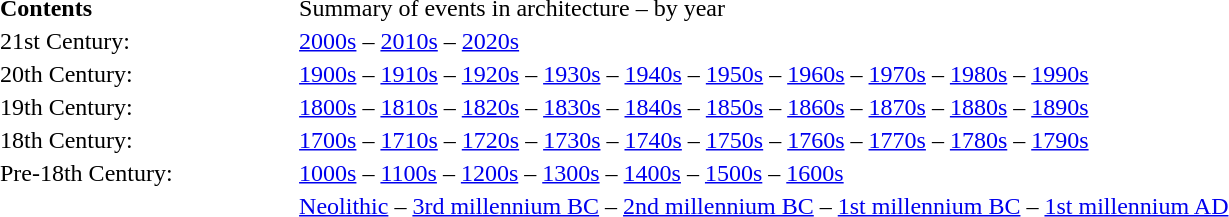<table class="toccolours" align="center" cellpadding="1" style="clear: both; margin:1em auto; width:99%;">
<tr>
<td><strong>Contents</strong></td>
<td>Summary of events in architecture – by year</td>
</tr>
<tr>
<td align="left">21st Century:</td>
<td><a href='#'>2000s</a> – <a href='#'>2010s</a> – <a href='#'>2020s</a></td>
</tr>
<tr>
<td align="left">20th Century:</td>
<td><a href='#'>1900s</a> – <a href='#'>1910s</a> – <a href='#'>1920s</a> – <a href='#'>1930s</a> – <a href='#'>1940s</a> – <a href='#'>1950s</a> – <a href='#'>1960s</a> – <a href='#'>1970s</a> – <a href='#'>1980s</a> – <a href='#'>1990s</a></td>
</tr>
<tr>
<td align="left">19th Century:</td>
<td><a href='#'>1800s</a> – <a href='#'>1810s</a> – <a href='#'>1820s</a> – <a href='#'>1830s</a> – <a href='#'>1840s</a> – <a href='#'>1850s</a> – <a href='#'>1860s</a> – <a href='#'>1870s</a> – <a href='#'>1880s</a> – <a href='#'>1890s</a></td>
</tr>
<tr>
<td align="left">18th Century:</td>
<td><a href='#'>1700s</a> – <a href='#'>1710s</a> – <a href='#'>1720s</a> – <a href='#'>1730s</a> – <a href='#'>1740s</a> – <a href='#'>1750s</a> – <a href='#'>1760s</a> – <a href='#'>1770s</a> – <a href='#'>1780s</a> – <a href='#'>1790s</a></td>
</tr>
<tr>
<td align="left">Pre-18th Century:</td>
<td><a href='#'>1000s</a> – <a href='#'>1100s</a> – <a href='#'>1200s</a> – <a href='#'>1300s</a> – <a href='#'>1400s</a> – <a href='#'>1500s</a> – <a href='#'>1600s</a></td>
</tr>
<tr>
<td></td>
<td><a href='#'>Neolithic</a> – <a href='#'>3rd millennium BC</a> – <a href='#'>2nd millennium BC</a> – <a href='#'>1st millennium BC</a> – <a href='#'>1st millennium AD</a></td>
</tr>
</table>
